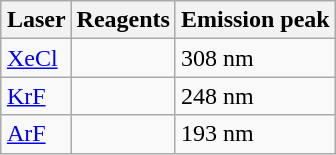<table class="wikitable" style="float:right">
<tr>
<th>Laser</th>
<th>Reagents</th>
<th>Emission peak</th>
</tr>
<tr>
<td><a href='#'>XeCl</a></td>
<td></td>
<td>308 nm</td>
</tr>
<tr>
<td><a href='#'>KrF</a></td>
<td></td>
<td>248 nm</td>
</tr>
<tr>
<td><a href='#'>ArF</a></td>
<td></td>
<td>193 nm</td>
</tr>
</table>
